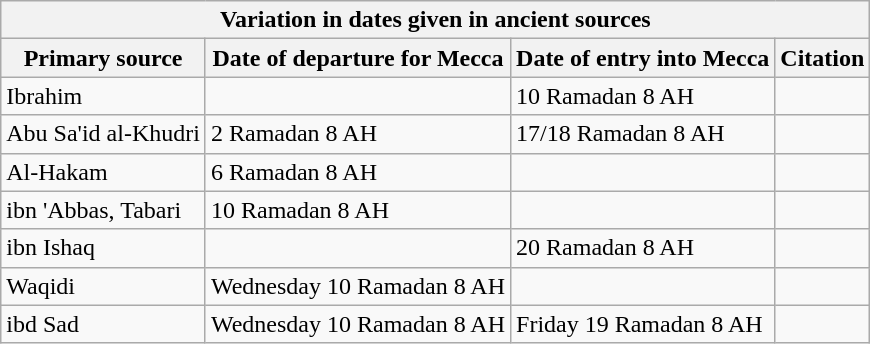<table class="wikitable mw-collapsible">
<tr valign=top>
<th colspan=4 align=center>Variation in dates given in ancient sources</th>
</tr>
<tr valign=top>
<th>Primary source</th>
<th>Date of departure for Mecca</th>
<th>Date of entry into Mecca</th>
<th>Citation</th>
</tr>
<tr valign=top>
<td>Ibrahim</td>
<td></td>
<td>10 Ramadan 8 AH</td>
<td></td>
</tr>
<tr valign=top>
<td>Abu Sa'id al-Khudri</td>
<td>2 Ramadan 8 AH</td>
<td>17/18 Ramadan 8 AH</td>
<td></td>
</tr>
<tr valign=top>
<td>Al-Hakam</td>
<td>6 Ramadan 8 AH</td>
<td></td>
<td></td>
</tr>
<tr valign=top>
<td>ibn 'Abbas, Tabari</td>
<td>10 Ramadan 8 AH</td>
<td></td>
<td></td>
</tr>
<tr valign=top>
<td>ibn Ishaq</td>
<td></td>
<td>20 Ramadan 8 AH</td>
<td></td>
</tr>
<tr valign=top>
<td>Waqidi</td>
<td>Wednesday 10 Ramadan 8 AH</td>
<td></td>
<td></td>
</tr>
<tr valign=top>
<td>ibd Sad</td>
<td>Wednesday 10 Ramadan 8 AH</td>
<td>Friday 19 Ramadan 8 AH</td>
<td></td>
</tr>
</table>
